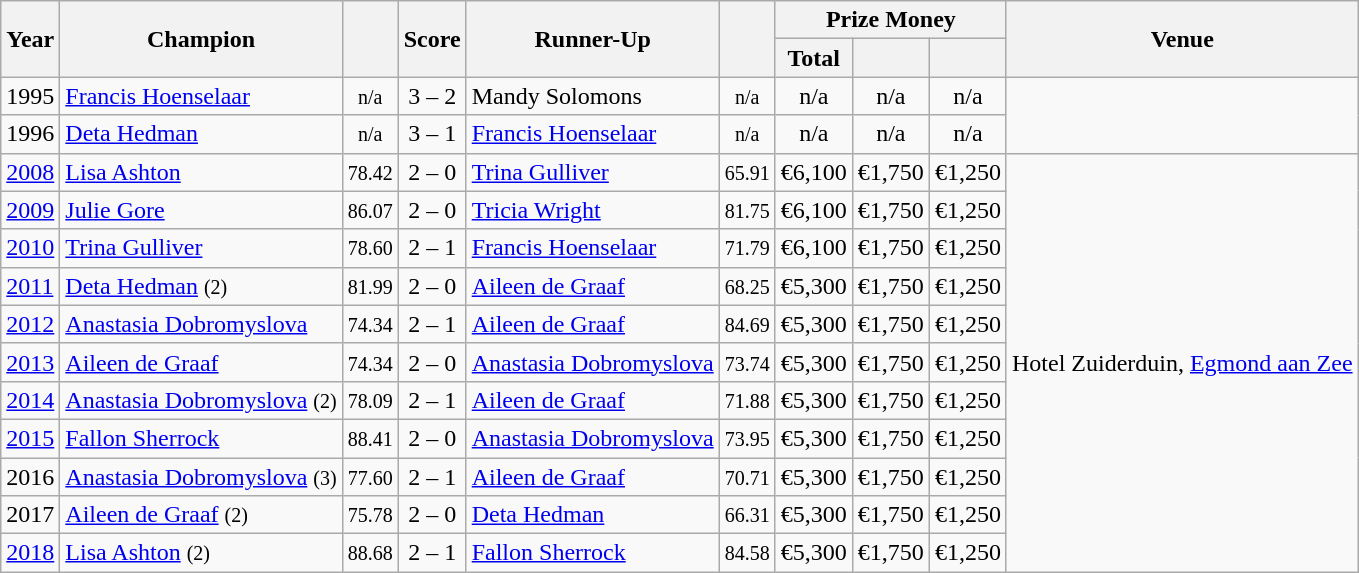<table class="wikitable sortable">
<tr>
<th rowspan=2>Year</th>
<th rowspan=2>Champion</th>
<th rowspan=2></th>
<th rowspan=2>Score</th>
<th rowspan=2>Runner-Up</th>
<th rowspan=2></th>
<th colspan=3>Prize Money</th>
<th rowspan=2>Venue</th>
</tr>
<tr>
<th>Total</th>
<th></th>
<th></th>
</tr>
<tr>
<td>1995</td>
<td> <a href='#'>Francis Hoenselaar</a></td>
<td align=center><small><span>n/a</span></small></td>
<td align=center>3 – 2</td>
<td> Mandy Solomons</td>
<td align=center><small><span>n/a</span></small></td>
<td align=center>n/a</td>
<td align=center>n/a</td>
<td align=center>n/a</td>
</tr>
<tr>
<td>1996</td>
<td> <a href='#'>Deta Hedman</a></td>
<td align=center><small><span>n/a</span></small></td>
<td align=center>3 – 1</td>
<td> <a href='#'>Francis Hoenselaar</a></td>
<td align=center><small><span>n/a</span></small></td>
<td align=center>n/a</td>
<td align=center>n/a</td>
<td align=center>n/a</td>
</tr>
<tr>
<td><a href='#'>2008</a></td>
<td> <a href='#'>Lisa Ashton</a></td>
<td align=center><small><span>78.42</span></small></td>
<td align=center>2 – 0</td>
<td> <a href='#'>Trina Gulliver</a></td>
<td align=center><small><span>65.91</span></small></td>
<td align=center>€6,100</td>
<td align=center>€1,750</td>
<td align=center>€1,250</td>
<td rowspan=11>Hotel Zuiderduin, <a href='#'>Egmond aan Zee</a></td>
</tr>
<tr>
<td><a href='#'>2009</a></td>
<td> <a href='#'>Julie Gore</a></td>
<td align=center><small><span>86.07</span></small></td>
<td align=center>2 – 0</td>
<td> <a href='#'>Tricia Wright</a></td>
<td align=center><small><span>81.75</span></small></td>
<td align=center>€6,100</td>
<td align=center>€1,750</td>
<td align=center>€1,250</td>
</tr>
<tr>
<td><a href='#'>2010</a></td>
<td> <a href='#'>Trina Gulliver</a></td>
<td align=center><small><span>78.60</span></small></td>
<td align=center>2 – 1</td>
<td> <a href='#'>Francis Hoenselaar</a></td>
<td align=center><small><span>71.79</span></small></td>
<td align=center>€6,100</td>
<td align=center>€1,750</td>
<td align=center>€1,250</td>
</tr>
<tr>
<td><a href='#'>2011</a></td>
<td> <a href='#'>Deta Hedman</a> <small>(2)</small></td>
<td align=center><small><span>81.99</span></small></td>
<td align=center>2 – 0</td>
<td> <a href='#'>Aileen de Graaf</a></td>
<td align=center><small><span>68.25</span></small></td>
<td align=center>€5,300</td>
<td align=center>€1,750</td>
<td align=center>€1,250</td>
</tr>
<tr>
<td><a href='#'>2012</a></td>
<td> <a href='#'>Anastasia Dobromyslova</a></td>
<td align=center><small><span>74.34</span></small></td>
<td align=center>2 – 1</td>
<td> <a href='#'>Aileen de Graaf</a></td>
<td align=center><small><span>84.69</span></small></td>
<td align=center>€5,300</td>
<td align=center>€1,750</td>
<td align=center>€1,250</td>
</tr>
<tr>
<td><a href='#'>2013</a></td>
<td> <a href='#'>Aileen de Graaf</a></td>
<td align=center><small><span>74.34</span></small></td>
<td align=center>2 – 0</td>
<td> <a href='#'>Anastasia Dobromyslova</a></td>
<td align=center><small><span>73.74</span></small></td>
<td align=center>€5,300</td>
<td align=center>€1,750</td>
<td align=center>€1,250</td>
</tr>
<tr>
<td><a href='#'>2014</a></td>
<td> <a href='#'>Anastasia Dobromyslova</a> <small>(2)</small></td>
<td align=center><small><span>78.09</span></small></td>
<td align=center>2 – 1</td>
<td> <a href='#'>Aileen de Graaf</a></td>
<td align=center><small><span>71.88</span></small></td>
<td align=center>€5,300</td>
<td align=center>€1,750</td>
<td align=center>€1,250</td>
</tr>
<tr>
<td><a href='#'>2015</a></td>
<td> <a href='#'>Fallon Sherrock</a></td>
<td align=center><small><span>88.41</span></small></td>
<td align=center>2 – 0</td>
<td> <a href='#'>Anastasia Dobromyslova</a></td>
<td align=center><small><span>73.95</span></small></td>
<td align=center>€5,300</td>
<td align=center>€1,750</td>
<td align=center>€1,250</td>
</tr>
<tr>
<td>2016</td>
<td> <a href='#'>Anastasia Dobromyslova</a> <small>(3)</small></td>
<td align=center><small><span>77.60</span></small></td>
<td align=center>2 – 1</td>
<td> <a href='#'>Aileen de Graaf</a></td>
<td align=center><small><span>70.71</span></small></td>
<td align=center>€5,300</td>
<td align=center>€1,750</td>
<td align=center>€1,250</td>
</tr>
<tr>
<td>2017</td>
<td> <a href='#'>Aileen de Graaf</a> <small>(2)</small></td>
<td align=center><small><span>75.78</span></small></td>
<td align=center>2 – 0</td>
<td> <a href='#'>Deta Hedman</a></td>
<td align=center><small><span>66.31</span></small></td>
<td align=center>€5,300</td>
<td align=center>€1,750</td>
<td align=center>€1,250</td>
</tr>
<tr>
<td><a href='#'>2018</a></td>
<td> <a href='#'>Lisa Ashton</a> <small>(2)</small></td>
<td align=center><small><span>88.68</span></small></td>
<td align=center>2 – 1</td>
<td> <a href='#'>Fallon Sherrock</a></td>
<td align=center><small><span>84.58</span></small></td>
<td align=center>€5,300</td>
<td align=center>€1,750</td>
<td align=center>€1,250</td>
</tr>
</table>
